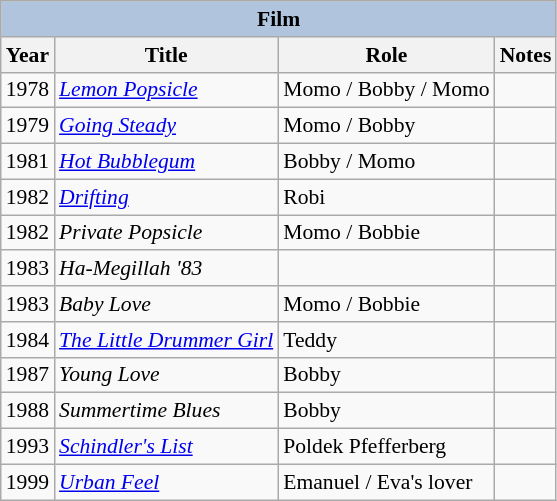<table class="wikitable" style="font-size: 90%;">
<tr>
<th colspan="4" style="background: LightSteelBlue;">Film</th>
</tr>
<tr>
<th>Year</th>
<th>Title</th>
<th>Role</th>
<th>Notes</th>
</tr>
<tr>
<td>1978</td>
<td><em><a href='#'>Lemon Popsicle</a></em></td>
<td>Momo / Bobby / Momo</td>
<td></td>
</tr>
<tr>
<td>1979</td>
<td><em><a href='#'>Going Steady</a></em></td>
<td>Momo / Bobby</td>
<td></td>
</tr>
<tr>
<td>1981</td>
<td><em><a href='#'>Hot Bubblegum</a></em></td>
<td>Bobby / Momo</td>
<td></td>
</tr>
<tr>
<td>1982</td>
<td><em><a href='#'>Drifting</a></em></td>
<td>Robi</td>
<td></td>
</tr>
<tr>
<td>1982</td>
<td><em>Private Popsicle</em></td>
<td>Momo / Bobbie</td>
<td></td>
</tr>
<tr>
<td>1983</td>
<td><em>Ha-Megillah '83</em></td>
<td></td>
<td></td>
</tr>
<tr>
<td>1983</td>
<td><em>Baby Love</em></td>
<td>Momo / Bobbie</td>
<td></td>
</tr>
<tr>
<td>1984</td>
<td><em><a href='#'>The Little Drummer Girl</a></em></td>
<td>Teddy</td>
<td></td>
</tr>
<tr>
<td>1987</td>
<td><em>Young Love</em></td>
<td>Bobby</td>
<td></td>
</tr>
<tr>
<td>1988</td>
<td><em>Summertime Blues</em></td>
<td>Bobby</td>
<td></td>
</tr>
<tr>
<td>1993</td>
<td><em><a href='#'>Schindler's List</a></em></td>
<td>Poldek Pfefferberg</td>
<td></td>
</tr>
<tr>
<td>1999</td>
<td><em><a href='#'>Urban Feel</a></em></td>
<td>Emanuel / Eva's lover</td>
<td></td>
</tr>
</table>
